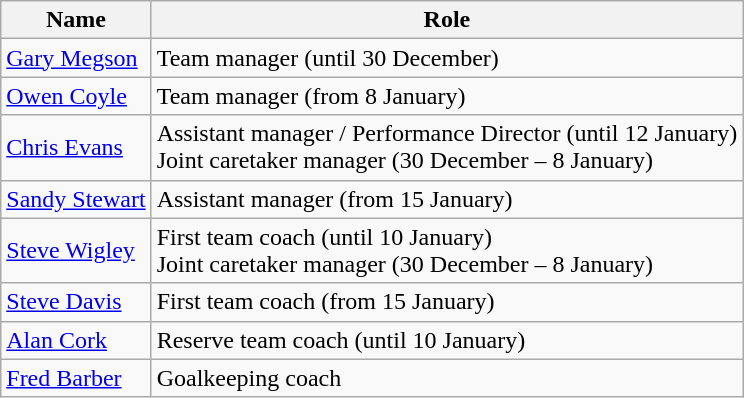<table class="wikitable">
<tr>
<th>Name</th>
<th>Role</th>
</tr>
<tr>
<td> <a href='#'>Gary Megson</a></td>
<td>Team manager (until 30 December)</td>
</tr>
<tr>
<td> <a href='#'>Owen Coyle</a></td>
<td>Team manager (from 8 January)</td>
</tr>
<tr>
<td> <a href='#'>Chris Evans</a></td>
<td>Assistant manager / Performance Director (until 12 January)<br>Joint caretaker manager (30 December – 8 January)</td>
</tr>
<tr>
<td> <a href='#'>Sandy Stewart</a></td>
<td>Assistant manager (from 15 January)</td>
</tr>
<tr>
<td> <a href='#'>Steve Wigley</a></td>
<td>First team coach (until 10 January)<br>Joint caretaker manager (30 December – 8 January)</td>
</tr>
<tr>
<td> <a href='#'>Steve Davis</a></td>
<td>First team coach (from 15 January)</td>
</tr>
<tr>
<td> <a href='#'>Alan Cork</a></td>
<td>Reserve team coach (until 10 January)</td>
</tr>
<tr>
<td> <a href='#'>Fred Barber</a></td>
<td>Goalkeeping coach</td>
</tr>
</table>
